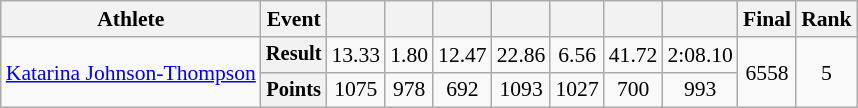<table class="wikitable" style="font-size:90%">
<tr>
<th>Athlete</th>
<th>Event</th>
<th></th>
<th></th>
<th></th>
<th></th>
<th></th>
<th></th>
<th></th>
<th>Final</th>
<th>Rank</th>
</tr>
<tr style=text-align:center>
<td rowspan=2 style=text-align:left><a href='#'>Katarina Johnson-Thompson</a></td>
<th style="font-size:95%">Result</th>
<td>13.33</td>
<td>1.80</td>
<td>12.47</td>
<td>22.86</td>
<td>6.56</td>
<td>41.72</td>
<td>2:08.10</td>
<td rowspan=2>6558</td>
<td rowspan=2>5</td>
</tr>
<tr style=text-align:center>
<th style="font-size:95%">Points</th>
<td>1075</td>
<td>978</td>
<td>692</td>
<td>1093</td>
<td>1027</td>
<td>700</td>
<td>993</td>
</tr>
</table>
